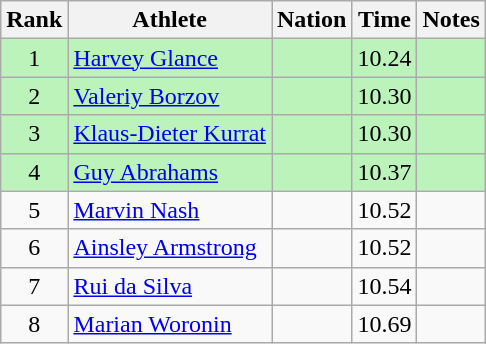<table class="wikitable sortable" style="text-align:center">
<tr>
<th>Rank</th>
<th>Athlete</th>
<th>Nation</th>
<th>Time</th>
<th>Notes</th>
</tr>
<tr style="background:#bbf3bb;">
<td>1</td>
<td align=left><a href='#'>Harvey Glance</a></td>
<td align=left></td>
<td>10.24</td>
<td></td>
</tr>
<tr style="background:#bbf3bb;">
<td>2</td>
<td align=left><a href='#'>Valeriy Borzov</a></td>
<td align=left></td>
<td>10.30</td>
<td></td>
</tr>
<tr style="background:#bbf3bb;">
<td>3</td>
<td align=left><a href='#'>Klaus-Dieter Kurrat</a></td>
<td align=left></td>
<td>10.30</td>
<td></td>
</tr>
<tr style="background:#bbf3bb;">
<td>4</td>
<td align=left><a href='#'>Guy Abrahams</a></td>
<td align=left></td>
<td>10.37</td>
<td></td>
</tr>
<tr>
<td>5</td>
<td align=left><a href='#'>Marvin Nash</a></td>
<td align=left></td>
<td>10.52</td>
<td></td>
</tr>
<tr>
<td>6</td>
<td align=left><a href='#'>Ainsley Armstrong</a></td>
<td align=left></td>
<td>10.52</td>
<td></td>
</tr>
<tr>
<td>7</td>
<td align=left><a href='#'>Rui da Silva</a></td>
<td align=left></td>
<td>10.54</td>
<td></td>
</tr>
<tr>
<td>8</td>
<td align=left><a href='#'>Marian Woronin</a></td>
<td align=left></td>
<td>10.69</td>
<td></td>
</tr>
</table>
